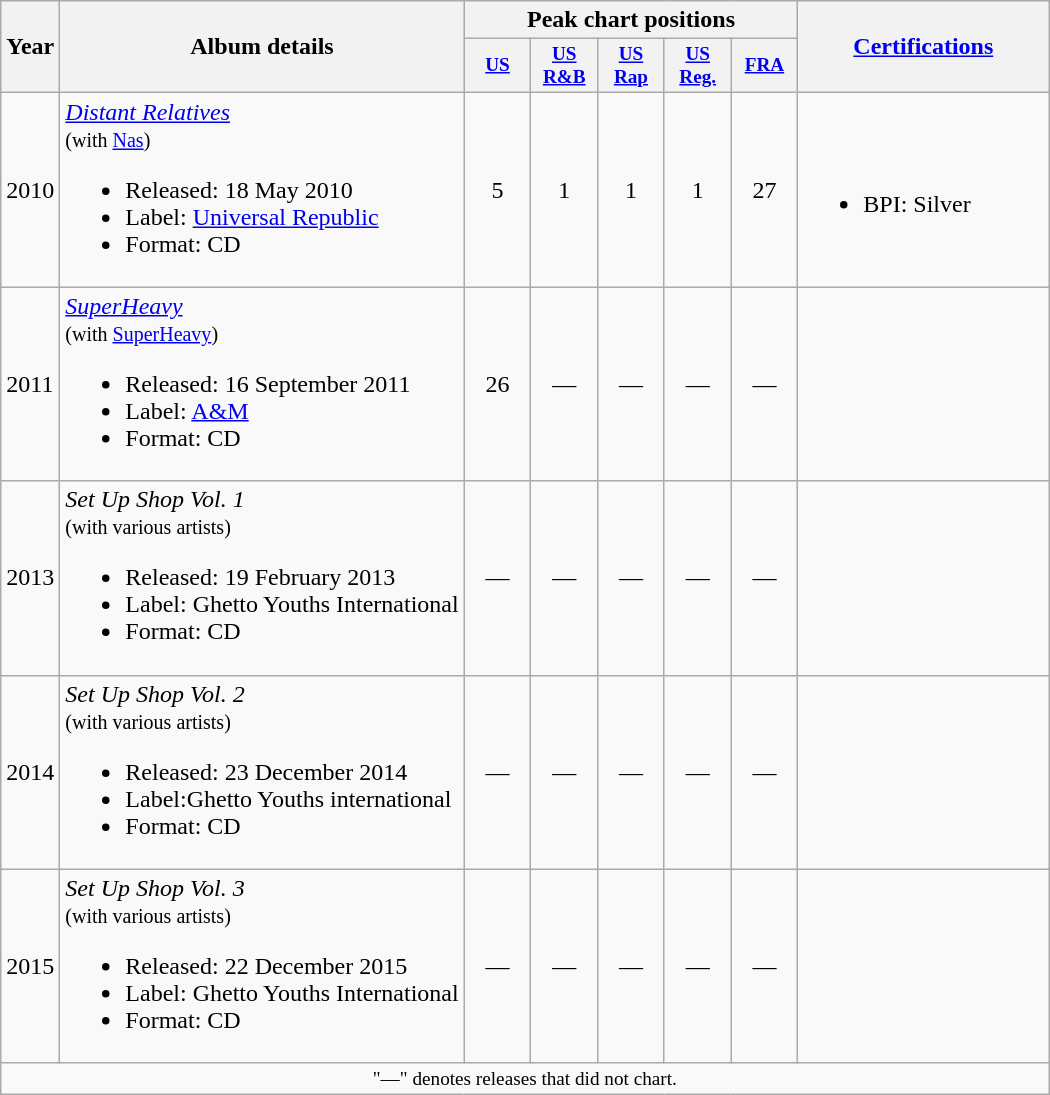<table class="wikitable">
<tr>
<th rowspan="2">Year</th>
<th rowspan="2">Album details</th>
<th colspan="5">Peak chart positions</th>
<th scope="col" rowspan="2" style="width:10em;"><a href='#'>Certifications</a></th>
</tr>
<tr>
<th style="width:3em;font-size:80%;"><a href='#'>US</a></th>
<th style="width:3em;font-size:80%;"><a href='#'>US<br>R&B</a></th>
<th style="width:3em;font-size:80%;"><a href='#'>US<br>Rap</a></th>
<th style="width:3em;font-size:80%;"><a href='#'>US<br>Reg.</a></th>
<th style="width:3em;font-size:80%;"><a href='#'>FRA</a><br></th>
</tr>
<tr>
<td>2010</td>
<td><em><a href='#'>Distant Relatives</a></em><br><small>(with <a href='#'>Nas</a>)</small><br><ul><li>Released: 18 May 2010</li><li>Label: <a href='#'>Universal Republic</a></li><li>Format: CD</li></ul></td>
<td style="text-align:center;">5</td>
<td style="text-align:center;">1</td>
<td style="text-align:center;">1</td>
<td style="text-align:center;">1</td>
<td style="text-align:center;">27</td>
<td><br><ul><li>BPI: Silver</li></ul></td>
</tr>
<tr>
<td>2011</td>
<td><em><a href='#'>SuperHeavy</a></em><br><small>(with <a href='#'>SuperHeavy</a>)</small><br><ul><li>Released: 16 September 2011</li><li>Label: <a href='#'>A&M</a></li><li>Format: CD</li></ul></td>
<td style="text-align:center;">26</td>
<td style="text-align:center;">—</td>
<td style="text-align:center;">—</td>
<td style="text-align:center;">—</td>
<td style="text-align:center;">—</td>
<td></td>
</tr>
<tr>
<td>2013</td>
<td><em>Set Up Shop Vol. 1</em><br><small>(with various artists)</small><br><ul><li>Released: 19 February 2013</li><li>Label: Ghetto Youths International</li><li>Format: CD</li></ul></td>
<td style="text-align:center;">—</td>
<td style="text-align:center;">—</td>
<td style="text-align:center;">—</td>
<td style="text-align:center;">—</td>
<td style="text-align:center;">—</td>
<td></td>
</tr>
<tr>
<td>2014</td>
<td><em>Set Up Shop Vol. 2</em><br><small>(with various artists)</small><br><ul><li>Released: 23 December 2014</li><li>Label:Ghetto Youths international</li><li>Format: CD</li></ul></td>
<td style="text-align:center;">—</td>
<td style="text-align:center;">—</td>
<td style="text-align:center;">—</td>
<td style="text-align:center;">—</td>
<td style="text-align:center;">—</td>
<td></td>
</tr>
<tr>
<td>2015</td>
<td><em>Set Up Shop Vol. 3</em><br><small>(with various artists)</small><br><ul><li>Released: 22 December 2015</li><li>Label: Ghetto Youths International</li><li>Format: CD</li></ul></td>
<td style="text-align:center;">—</td>
<td style="text-align:center;">—</td>
<td style="text-align:center;">—</td>
<td style="text-align:center;">—</td>
<td style="text-align:center;">—</td>
<td></td>
</tr>
<tr>
<td colspan="12" style="text-align:center; font-size:80%;">"—" denotes releases that did not chart.</td>
</tr>
</table>
